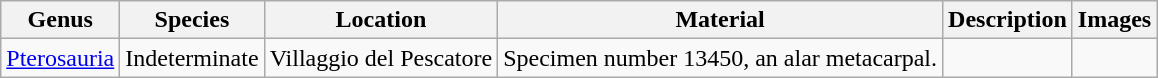<table class="wikitable">
<tr>
<th>Genus</th>
<th>Species</th>
<th>Location</th>
<th>Material</th>
<th>Description</th>
<th>Images</th>
</tr>
<tr>
<td><a href='#'>Pterosauria</a></td>
<td>Indeterminate</td>
<td>Villaggio del Pescatore</td>
<td>Specimen number 13450, an alar metacarpal.</td>
<td></td>
<td></td>
</tr>
</table>
